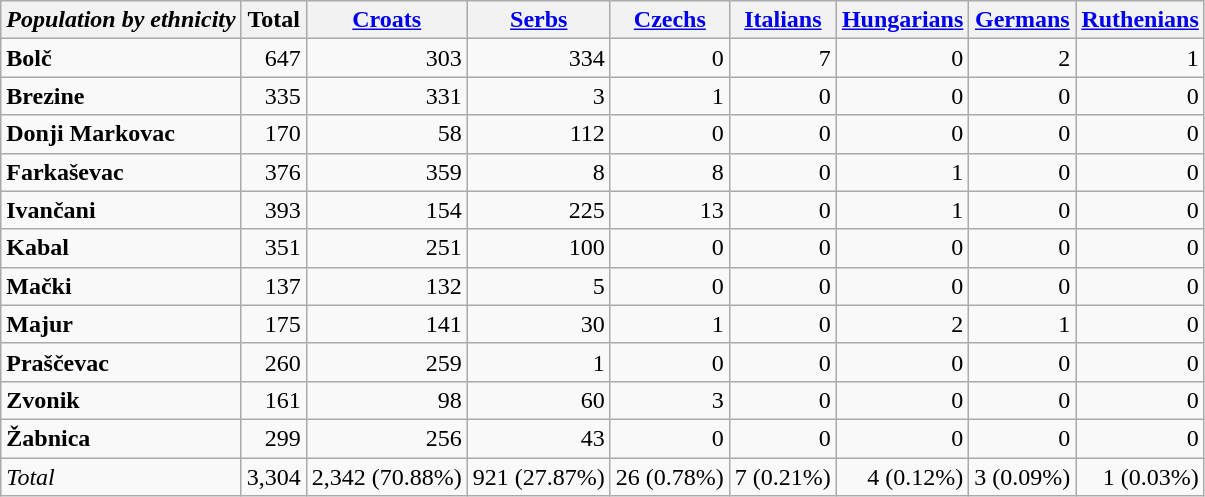<table class="wikitable sortable">
<tr>
<th><em>Population by ethnicity</em></th>
<th>Total</th>
<th><a href='#'>Croats</a></th>
<th><a href='#'>Serbs</a></th>
<th><a href='#'>Czechs</a></th>
<th><a href='#'>Italians</a></th>
<th><a href='#'>Hungarians</a></th>
<th><a href='#'>Germans</a></th>
<th><a href='#'>Ruthenians</a></th>
</tr>
<tr>
<td><strong>Bolč</strong></td>
<td align="right">647</td>
<td align="right">303</td>
<td align="right">334</td>
<td align="right">0</td>
<td align="right">7</td>
<td align="right">0</td>
<td align="right">2</td>
<td align="right">1</td>
</tr>
<tr>
<td><strong>Brezine</strong></td>
<td align="right">335</td>
<td align="right">331</td>
<td align="right">3</td>
<td align="right">1</td>
<td align="right">0</td>
<td align="right">0</td>
<td align="right">0</td>
<td align="right">0</td>
</tr>
<tr>
<td><strong>Donji Markovac</strong></td>
<td align="right">170</td>
<td align="right">58</td>
<td align="right">112</td>
<td align="right">0</td>
<td align="right">0</td>
<td align="right">0</td>
<td align="right">0</td>
<td align="right">0</td>
</tr>
<tr>
<td><strong>Farkaševac</strong></td>
<td align="right">376</td>
<td align="right">359</td>
<td align="right">8</td>
<td align="right">8</td>
<td align="right">0</td>
<td align="right">1</td>
<td align="right">0</td>
<td align="right">0</td>
</tr>
<tr>
<td><strong>Ivančani</strong></td>
<td align="right">393</td>
<td align="right">154</td>
<td align="right">225</td>
<td align="right">13</td>
<td align="right">0</td>
<td align="right">1</td>
<td align="right">0</td>
<td align="right">0</td>
</tr>
<tr>
<td><strong>Kabal</strong></td>
<td align="right">351</td>
<td align="right">251</td>
<td align="right">100</td>
<td align="right">0</td>
<td align="right">0</td>
<td align="right">0</td>
<td align="right">0</td>
<td align="right">0</td>
</tr>
<tr>
<td><strong>Mački</strong></td>
<td align="right">137</td>
<td align="right">132</td>
<td align="right">5</td>
<td align="right">0</td>
<td align="right">0</td>
<td align="right">0</td>
<td align="right">0</td>
<td align="right">0</td>
</tr>
<tr>
<td><strong>Majur</strong></td>
<td align="right">175</td>
<td align="right">141</td>
<td align="right">30</td>
<td align="right">1</td>
<td align="right">0</td>
<td align="right">2</td>
<td align="right">1</td>
<td align="right">0</td>
</tr>
<tr>
<td><strong>Praščevac</strong></td>
<td align="right">260</td>
<td align="right">259</td>
<td align="right">1</td>
<td align="right">0</td>
<td align="right">0</td>
<td align="right">0</td>
<td align="right">0</td>
<td align="right">0</td>
</tr>
<tr>
<td><strong>Zvonik</strong></td>
<td align="right">161</td>
<td align="right">98</td>
<td align="right">60</td>
<td align="right">3</td>
<td align="right">0</td>
<td align="right">0</td>
<td align="right">0</td>
<td align="right">0</td>
</tr>
<tr>
<td><strong>Žabnica</strong></td>
<td align="right">299</td>
<td align="right">256</td>
<td align="right">43</td>
<td align="right">0</td>
<td align="right">0</td>
<td align="right">0</td>
<td align="right">0</td>
<td align="right">0</td>
</tr>
<tr>
<td><em>Total</em></td>
<td align="right">3,304</td>
<td align="right">2,342 (70.88%)</td>
<td align="right">921 (27.87%)</td>
<td align="right">26 (0.78%)</td>
<td align="right">7 (0.21%)</td>
<td align="right">4 (0.12%)</td>
<td align="right">3 (0.09%)</td>
<td align="right">1 (0.03%)</td>
</tr>
</table>
